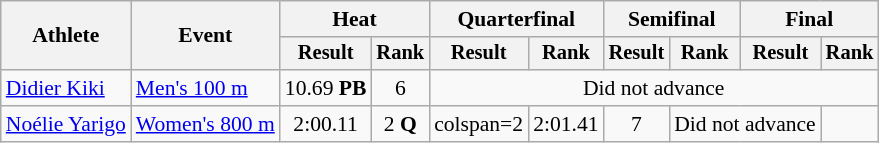<table class=wikitable style="font-size:90%">
<tr>
<th rowspan="2">Athlete</th>
<th rowspan="2">Event</th>
<th colspan="2">Heat</th>
<th colspan="2">Quarterfinal</th>
<th colspan="2">Semifinal</th>
<th colspan="2">Final</th>
</tr>
<tr style="font-size:95%">
<th>Result</th>
<th>Rank</th>
<th>Result</th>
<th>Rank</th>
<th>Result</th>
<th>Rank</th>
<th>Result</th>
<th>Rank</th>
</tr>
<tr align=center>
<td align=left><a href='#'>Didier Kiki</a></td>
<td align=left><a href='#'>Men's 100 m</a></td>
<td>10.69 <strong>PB</strong></td>
<td>6</td>
<td colspan="6">Did not advance</td>
</tr>
<tr align=center>
<td align=left><a href='#'>Noélie Yarigo</a></td>
<td align=left><a href='#'>Women's 800 m</a></td>
<td>2:00.11</td>
<td>2 <strong>Q</strong></td>
<td>colspan=2 </td>
<td>2:01.41</td>
<td>7</td>
<td colspan=2>Did not advance</td>
</tr>
</table>
